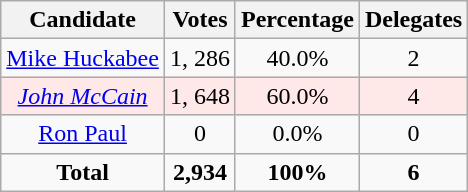<table class="wikitable" style="text-align:center;">
<tr>
<th>Candidate</th>
<th>Votes</th>
<th>Percentage</th>
<th>Delegates</th>
</tr>
<tr>
<td><a href='#'>Mike Huckabee</a></td>
<td>1, 286</td>
<td>40.0%</td>
<td>2</td>
</tr>
<tr bgcolor=#FFE8E8>
<td><em><a href='#'>John McCain</a></em></td>
<td>1, 648</td>
<td>60.0%</td>
<td>4</td>
</tr>
<tr>
<td><a href='#'>Ron Paul</a></td>
<td>0</td>
<td>0.0%</td>
<td>0</td>
</tr>
<tr>
<td><strong>Total</strong></td>
<td><strong>2,934</strong></td>
<td><strong>100%</strong></td>
<td><strong>6</strong></td>
</tr>
</table>
